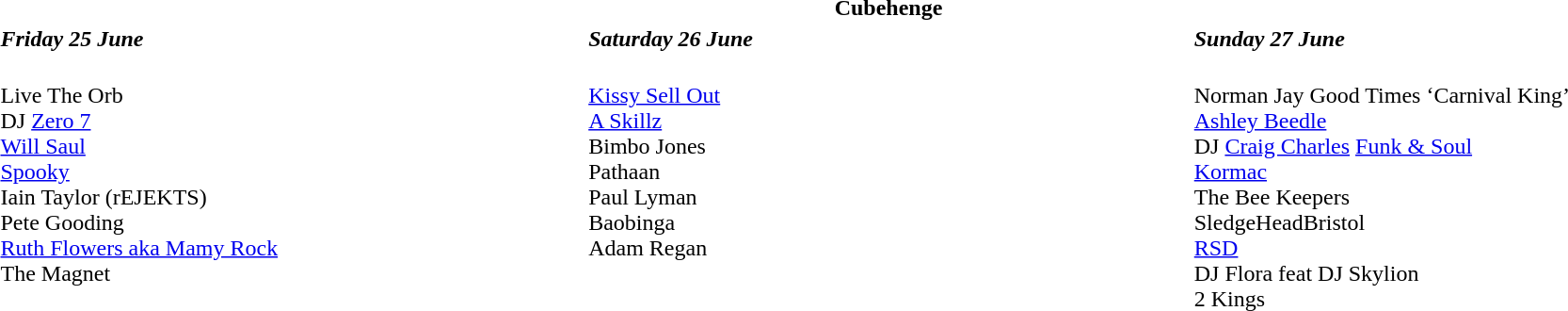<table class="collapsible collapsed" style="width:100%;">
<tr>
<th colspan=3>Cubehenge</th>
</tr>
<tr>
<td style="width:33%;"><strong><em>Friday 25 June</em></strong></td>
<td style="width:34%;"><strong><em>Saturday 26 June</em></strong></td>
<td style="width:33%;"><strong><em>Sunday 27 June</em></strong></td>
</tr>
<tr valign="top">
<td><br>Live The Orb<br>
DJ <a href='#'>Zero 7</a><br>
<a href='#'>Will Saul</a><br>
<a href='#'>Spooky</a><br>
Iain Taylor (rEJEKTS)<br>
Pete Gooding<br>
<a href='#'>Ruth Flowers aka Mamy Rock</a><br>
The Magnet</td>
<td><br><a href='#'>Kissy Sell Out</a><br>
<a href='#'>A Skillz</a><br>
Bimbo Jones<br>
Pathaan<br>
Paul Lyman<br>
Baobinga<br>
Adam Regan<br></td>
<td><br>Norman Jay Good Times ‘Carnival King’<br>
<a href='#'>Ashley Beedle</a><br>
DJ <a href='#'>Craig Charles</a> <a href='#'>Funk & Soul</a><br>
<a href='#'>Kormac</a><br>
The Bee Keepers<br>
SledgeHeadBristol<br>
<a href='#'>RSD</a><br>
DJ Flora feat DJ Skylion<br>
2 Kings</td>
</tr>
</table>
